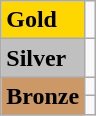<table class="wikitable">
<tr>
<td bgcolor="gold"><strong>Gold</strong></td>
<td></td>
</tr>
<tr>
<td bgcolor="silver"><strong>Silver</strong></td>
<td></td>
</tr>
<tr>
<td rowspan="2" bgcolor="#cc9966"><strong>Bronze</strong></td>
<td></td>
</tr>
<tr>
<td></td>
</tr>
</table>
